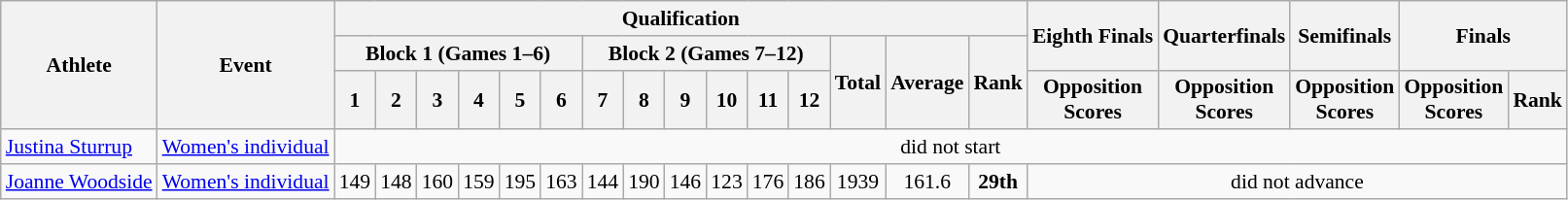<table class="wikitable" border="1" style="font-size:90%">
<tr>
<th rowspan=3>Athlete</th>
<th rowspan=3>Event</th>
<th colspan=15>Qualification</th>
<th rowspan=2>Eighth Finals</th>
<th rowspan=2>Quarterfinals</th>
<th rowspan=2>Semifinals</th>
<th rowspan=2 colspan=2>Finals</th>
</tr>
<tr>
<th colspan=6>Block 1 (Games 1–6)</th>
<th colspan=6>Block 2 (Games 7–12)</th>
<th rowspan=2>Total</th>
<th rowspan=2>Average</th>
<th rowspan=2>Rank</th>
</tr>
<tr>
<th>1</th>
<th>2</th>
<th>3</th>
<th>4</th>
<th>5</th>
<th>6</th>
<th>7</th>
<th>8</th>
<th>9</th>
<th>10</th>
<th>11</th>
<th>12</th>
<th>Opposition<br>Scores</th>
<th>Opposition<br>Scores</th>
<th>Opposition<br>Scores</th>
<th>Opposition<br>Scores</th>
<th>Rank</th>
</tr>
<tr>
<td><a href='#'>Justina Sturrup</a></td>
<td><a href='#'>Women's individual</a></td>
<td align=center colspan=20>did not start</td>
</tr>
<tr>
<td><a href='#'>Joanne Woodside</a></td>
<td><a href='#'>Women's individual</a></td>
<td align=center>149</td>
<td align=center>148</td>
<td align=center>160</td>
<td align=center>159</td>
<td align=center>195</td>
<td align=center>163</td>
<td align=center>144</td>
<td align=center>190</td>
<td align=center>146</td>
<td align=center>123</td>
<td align=center>176</td>
<td align=center>186</td>
<td align=center>1939</td>
<td align=center>161.6</td>
<td align=center><strong>29th</strong></td>
<td align=center colspan=5>did not advance</td>
</tr>
</table>
